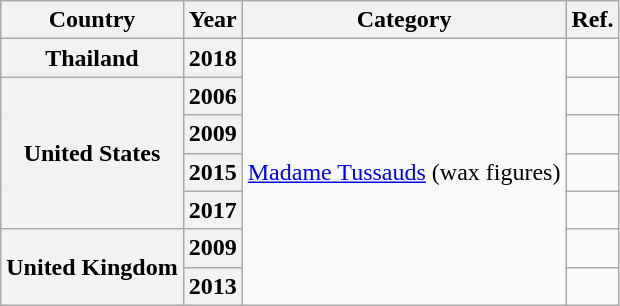<table class="wikitable plainrowheaders sortable" style="margin-right: 0;">
<tr>
<th scope="col">Country</th>
<th>Year</th>
<th scope="col">Category</th>
<th>Ref.</th>
</tr>
<tr>
<th scope="row">Thailand</th>
<th scope="row">2018</th>
<td rowspan="7"><a href='#'>Madame Tussauds</a> (wax figures)</td>
<td style="text-align:center;"></td>
</tr>
<tr>
<th rowspan="4" scope="row">United States</th>
<th scope="row">2006</th>
<td style="text-align:center;"></td>
</tr>
<tr>
<th scope="row">2009</th>
<td style="text-align:center;"></td>
</tr>
<tr>
<th scope="row">2015</th>
<td style="text-align:center;"></td>
</tr>
<tr>
<th scope="row">2017</th>
<td style="text-align:center;"></td>
</tr>
<tr>
<th rowspan="2" scope="row">United Kingdom</th>
<th scope="row">2009</th>
<td style="text-align:center;"></td>
</tr>
<tr>
<th scope="row">2013</th>
<td style="text-align:center;"></td>
</tr>
</table>
